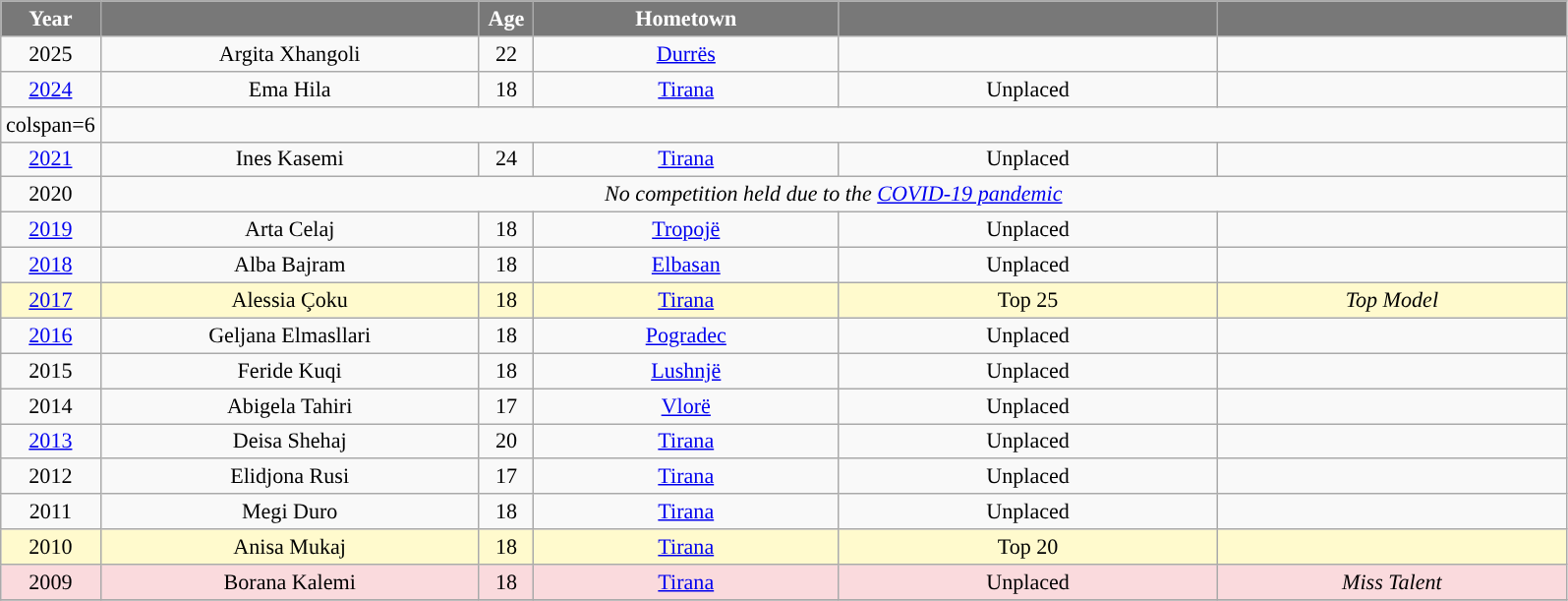<table class="wikitable" style="font-size: 92%; text-align:center">
<tr>
<th width="30" style="background-color:#787878;color:#FFFFFF;">Year</th>
<th width="250" style="background-color:#787878;color:#FFFFFF;"></th>
<th width="30" style="background-color:#787878;color:#FFFFFF;">Age</th>
<th width="200" style="background-color:#787878;color:#FFFFFF;">Hometown</th>
<th width="250" style="background-color:#787878;color:#FFFFFF;"></th>
<th width="230" style="background-color:#787878;color:#FFFFFF;"></th>
</tr>
<tr>
<td>2025</td>
<td>Argita Xhangoli</td>
<td>22</td>
<td><a href='#'>Durrës</a></td>
<td></td>
<td></td>
</tr>
<tr>
<td><a href='#'>2024</a></td>
<td>Ema Hila</td>
<td>18</td>
<td><a href='#'>Tirana</a></td>
<td>Unplaced</td>
<td></td>
</tr>
<tr>
<td>colspan=6 </td>
</tr>
<tr>
<td><a href='#'>2021</a></td>
<td>Ines Kasemi</td>
<td>24</td>
<td><a href='#'>Tirana</a></td>
<td>Unplaced</td>
<td></td>
</tr>
<tr>
<td>2020</td>
<td colspan="5"><em>No competition held due to the <a href='#'>COVID-19 pandemic</a></em></td>
</tr>
<tr>
<td><a href='#'>2019</a></td>
<td>Arta Celaj</td>
<td>18</td>
<td><a href='#'>Tropojë</a></td>
<td>Unplaced</td>
<td></td>
</tr>
<tr>
<td><a href='#'>2018</a></td>
<td>Alba Bajram</td>
<td>18</td>
<td><a href='#'>Elbasan</a></td>
<td>Unplaced</td>
<td></td>
</tr>
<tr style="background-color:#FFFACD">
<td><a href='#'>2017</a></td>
<td>Alessia Çoku</td>
<td>18</td>
<td><a href='#'>Tirana</a></td>
<td>Top 25</td>
<td><em>Top Model</em></td>
</tr>
<tr>
<td><a href='#'>2016</a></td>
<td>Geljana Elmasllari</td>
<td>18</td>
<td><a href='#'>Pogradec</a></td>
<td>Unplaced</td>
<td></td>
</tr>
<tr>
<td>2015</td>
<td>Feride Kuqi</td>
<td>18</td>
<td><a href='#'>Lushnjë</a></td>
<td>Unplaced</td>
<td></td>
</tr>
<tr>
<td>2014</td>
<td>Abigela Tahiri</td>
<td>17</td>
<td><a href='#'>Vlorë</a></td>
<td>Unplaced</td>
<td></td>
</tr>
<tr>
<td><a href='#'>2013</a></td>
<td>Deisa Shehaj</td>
<td>20</td>
<td><a href='#'>Tirana</a></td>
<td>Unplaced</td>
<td></td>
</tr>
<tr>
<td>2012</td>
<td>Elidjona Rusi</td>
<td>17</td>
<td><a href='#'>Tirana</a></td>
<td>Unplaced</td>
<td></td>
</tr>
<tr>
<td>2011</td>
<td>Megi Duro</td>
<td>18</td>
<td><a href='#'>Tirana</a></td>
<td>Unplaced</td>
<td></td>
</tr>
<tr style="background-color:#FFFACD">
<td>2010</td>
<td>Anisa Mukaj</td>
<td>18</td>
<td><a href='#'>Tirana</a></td>
<td>Top 20</td>
<td></td>
</tr>
<tr style="background-color:#FADADD;">
<td>2009</td>
<td>Borana Kalemi</td>
<td>18</td>
<td><a href='#'>Tirana</a></td>
<td>Unplaced</td>
<td><em>Miss Talent</em></td>
</tr>
<tr>
</tr>
</table>
